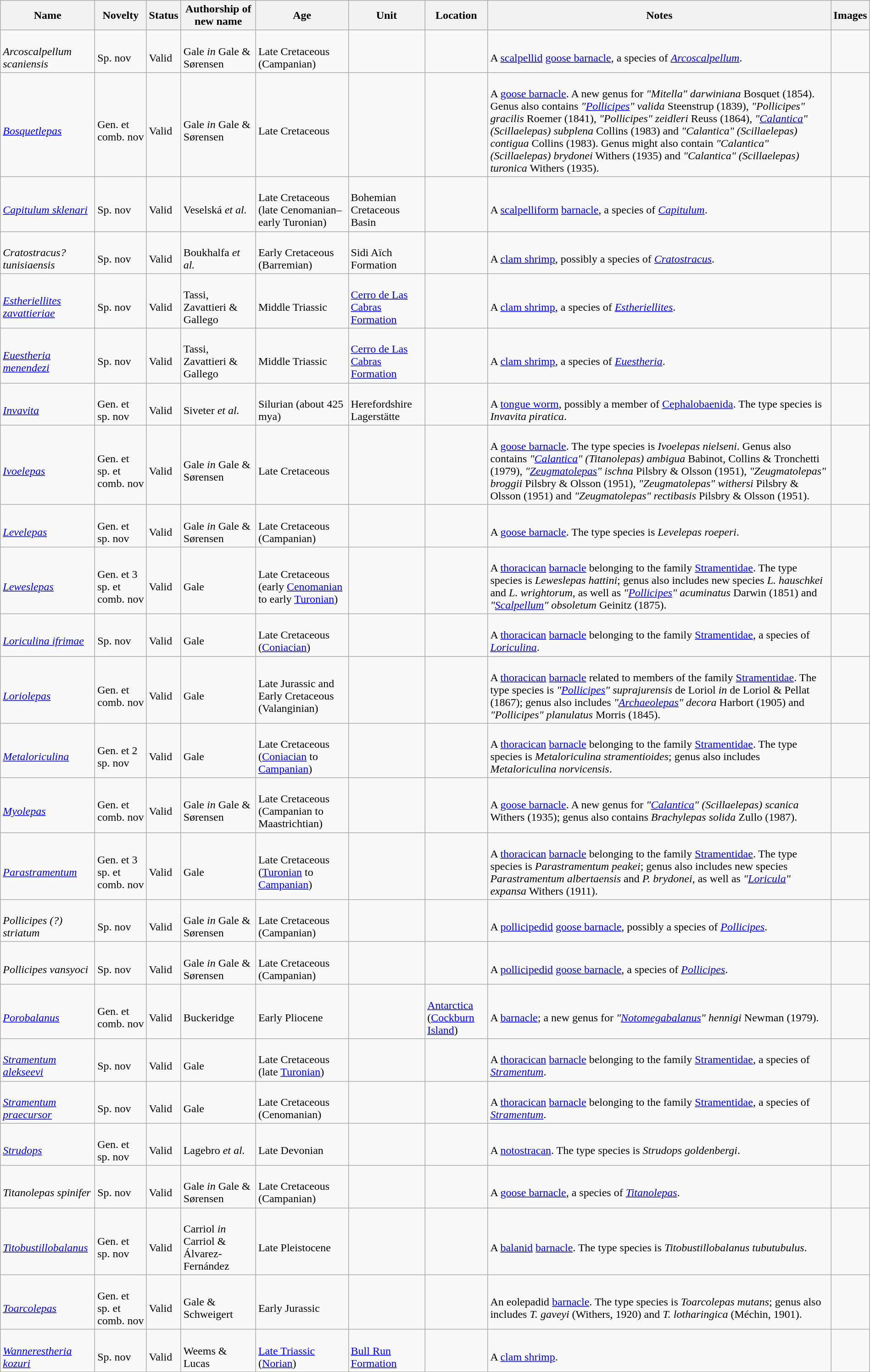<table class="wikitable sortable" align="center" width="100%">
<tr>
<th>Name</th>
<th>Novelty</th>
<th>Status</th>
<th>Authorship of new name</th>
<th>Age</th>
<th>Unit</th>
<th>Location</th>
<th>Notes</th>
<th>Images</th>
</tr>
<tr>
<td><br><em>Arcoscalpellum scaniensis</em></td>
<td><br>Sp. nov</td>
<td><br>Valid</td>
<td><br>Gale <em>in</em> Gale & Sørensen</td>
<td><br>Late Cretaceous (Campanian)</td>
<td></td>
<td><br></td>
<td><br>A <a href='#'>scalpellid</a> <a href='#'>goose barnacle</a>, a species of <em><a href='#'>Arcoscalpellum</a></em>.</td>
<td></td>
</tr>
<tr>
<td><br><em><a href='#'>Bosquetlepas</a></em></td>
<td><br>Gen. et comb. nov</td>
<td><br>Valid</td>
<td><br>Gale <em>in</em> Gale & Sørensen</td>
<td><br>Late Cretaceous</td>
<td></td>
<td><br><br>
<br>
<br>
<br>
</td>
<td><br>A <a href='#'>goose barnacle</a>. A new genus for <em>"Mitella" darwiniana</em> Bosquet (1854). Genus also contains <em>"<a href='#'>Pollicipes</a>" valida</em> Steenstrup (1839), <em>"Pollicipes" gracilis</em> Roemer (1841), <em>"Pollicipes" zeidleri</em> Reuss (1864), <em>"<a href='#'>Calantica</a>" (Scillaelepas) subplena</em> Collins (1983) and <em>"Calantica" (Scillaelepas) contigua</em> Collins (1983). Genus might also contain <em>"Calantica" (Scillaelepas) brydonei</em> Withers (1935) and <em>"Calantica" (Scillaelepas) turonica</em> Withers (1935).</td>
<td></td>
</tr>
<tr>
<td><br><em><a href='#'>Capitulum sklenari</a></em></td>
<td><br>Sp. nov</td>
<td><br>Valid</td>
<td><br>Veselská <em>et al.</em></td>
<td><br>Late Cretaceous (late Cenomanian–early Turonian)</td>
<td><br>Bohemian Cretaceous Basin</td>
<td><br></td>
<td><br>A <a href='#'>scalpelliform</a> <a href='#'>barnacle</a>, a species of <em><a href='#'>Capitulum</a></em>.</td>
<td></td>
</tr>
<tr>
<td><br><em>Cratostracus? tunisiaensis</em></td>
<td><br>Sp. nov</td>
<td><br>Valid</td>
<td><br>Boukhalfa <em>et al.</em></td>
<td><br>Early Cretaceous (Barremian)</td>
<td><br>Sidi Aïch Formation</td>
<td><br></td>
<td><br>A <a href='#'>clam shrimp</a>, possibly a species of <em><a href='#'>Cratostracus</a></em>.</td>
<td></td>
</tr>
<tr>
<td><br><em><a href='#'>Estheriellites zavattieriae</a></em></td>
<td><br>Sp. nov</td>
<td><br>Valid</td>
<td><br>Tassi, Zavattieri & Gallego</td>
<td><br>Middle Triassic</td>
<td><br><a href='#'>Cerro de Las Cabras Formation</a></td>
<td><br></td>
<td><br>A <a href='#'>clam shrimp</a>, a species of <em><a href='#'>Estheriellites</a></em>.</td>
<td></td>
</tr>
<tr>
<td><br><em><a href='#'>Euestheria menendezi</a></em></td>
<td><br>Sp. nov</td>
<td><br>Valid</td>
<td><br>Tassi, Zavattieri & Gallego</td>
<td><br>Middle Triassic</td>
<td><br><a href='#'>Cerro de Las Cabras Formation</a></td>
<td><br></td>
<td><br>A <a href='#'>clam shrimp</a>, a species of <em><a href='#'>Euestheria</a></em>.</td>
<td></td>
</tr>
<tr>
<td><br><em><a href='#'>Invavita</a></em></td>
<td><br>Gen. et sp. nov</td>
<td><br>Valid</td>
<td><br>Siveter <em>et al.</em></td>
<td><br>Silurian (about 425 mya)</td>
<td><br>Herefordshire Lagerstätte</td>
<td><br></td>
<td><br>A <a href='#'>tongue worm</a>, possibly a member of <a href='#'>Cephalobaenida</a>. The type species is <em>Invavita piratica</em>.</td>
<td></td>
</tr>
<tr>
<td><br><em><a href='#'>Ivoelepas</a></em></td>
<td><br>Gen. et sp. et comb. nov</td>
<td><br>Valid</td>
<td><br>Gale <em>in</em> Gale & Sørensen</td>
<td><br>Late Cretaceous</td>
<td></td>
<td><br><br>
<br>
</td>
<td><br>A <a href='#'>goose barnacle</a>. The type species is <em>Ivoelepas nielseni</em>. Genus also contains <em>"<a href='#'>Calantica</a>" (Titanolepas) ambigua</em> Babinot, Collins & Tronchetti (1979), <em>"<a href='#'>Zeugmatolepas</a>" ischna</em> Pilsbry & Olsson (1951), <em>"Zeugmatolepas" broggii</em> Pilsbry & Olsson (1951), <em>"Zeugmatolepas" withersi</em> Pilsbry & Olsson (1951) and <em>"Zeugmatolepas" rectibasis</em> Pilsbry & Olsson (1951).</td>
<td></td>
</tr>
<tr>
<td><br><em><a href='#'>Levelepas</a></em></td>
<td><br>Gen. et sp. nov</td>
<td><br>Valid</td>
<td><br>Gale <em>in</em> Gale & Sørensen</td>
<td><br>Late Cretaceous (Campanian)</td>
<td></td>
<td><br></td>
<td><br>A <a href='#'>goose barnacle</a>. The type species is <em>Levelepas roeperi</em>.</td>
<td></td>
</tr>
<tr>
<td><br><em><a href='#'>Leweslepas</a></em></td>
<td><br>Gen. et 3 sp. et comb. nov</td>
<td><br>Valid</td>
<td><br>Gale</td>
<td><br>Late Cretaceous (early <a href='#'>Cenomanian</a> to early <a href='#'>Turonian</a>)</td>
<td></td>
<td><br><br>
</td>
<td><br>A <a href='#'>thoracican</a> <a href='#'>barnacle</a> belonging to the family <a href='#'>Stramentidae</a>. The type species is <em>Leweslepas hattini</em>; genus also includes new species <em>L. hauschkei</em> and <em>L. wrightorum</em>, as well as <em>"<a href='#'>Pollicipes</a>" acuminatus</em> Darwin (1851) and <em>"<a href='#'>Scalpellum</a>" obsoletum</em> Geinitz (1875).</td>
<td></td>
</tr>
<tr>
<td><br><em><a href='#'>Loriculina ifrimae</a></em></td>
<td><br>Sp. nov</td>
<td><br>Valid</td>
<td><br>Gale</td>
<td><br>Late Cretaceous (<a href='#'>Coniacian</a>)</td>
<td></td>
<td><br></td>
<td><br>A <a href='#'>thoracican</a> <a href='#'>barnacle</a> belonging to the family <a href='#'>Stramentidae</a>, a species of <em><a href='#'>Loriculina</a></em>.</td>
<td></td>
</tr>
<tr>
<td><br><em><a href='#'>Loriolepas</a></em></td>
<td><br>Gen. et comb. nov</td>
<td><br>Valid</td>
<td><br>Gale</td>
<td><br>Late Jurassic and Early Cretaceous (Valanginian)</td>
<td></td>
<td><br><br>
<br>
</td>
<td><br>A <a href='#'>thoracican</a> <a href='#'>barnacle</a> related to members of the family <a href='#'>Stramentidae</a>. The type species is <em>"<a href='#'>Pollicipes</a>" suprajurensis</em> de Loriol <em>in</em> de Loriol & Pellat (1867); genus also includes <em>"<a href='#'>Archaeolepas</a>" decora</em> Harbort (1905) and <em>"Pollicipes" planulatus</em> Morris (1845).</td>
<td></td>
</tr>
<tr>
<td><br><em><a href='#'>Metaloriculina</a></em></td>
<td><br>Gen. et 2 sp. nov</td>
<td><br>Valid</td>
<td><br>Gale</td>
<td><br>Late Cretaceous (<a href='#'>Coniacian</a> to <a href='#'>Campanian</a>)</td>
<td></td>
<td><br><br>
</td>
<td><br>A <a href='#'>thoracican</a> <a href='#'>barnacle</a> belonging to the family <a href='#'>Stramentidae</a>. The type species is <em>Metaloriculina stramentioides</em>; genus also includes <em>Metaloriculina norvicensis</em>.</td>
<td></td>
</tr>
<tr>
<td><br><em><a href='#'>Myolepas</a></em></td>
<td><br>Gen. et comb. nov</td>
<td><br>Valid</td>
<td><br>Gale <em>in</em> Gale & Sørensen</td>
<td><br>Late Cretaceous (Campanian to Maastrichtian)</td>
<td></td>
<td><br><br>
</td>
<td><br>A <a href='#'>goose barnacle</a>. A new genus for <em>"<a href='#'>Calantica</a>" (Scillaelepas) scanica</em> Withers (1935); genus also contains <em>Brachylepas solida</em> Zullo (1987).</td>
<td></td>
</tr>
<tr>
<td><br><em><a href='#'>Parastramentum</a></em></td>
<td><br>Gen. et 3 sp. et comb. nov</td>
<td><br>Valid</td>
<td><br>Gale</td>
<td><br>Late Cretaceous (<a href='#'>Turonian</a> to <a href='#'>Campanian</a>)</td>
<td></td>
<td><br><br>
<br>
</td>
<td><br>A <a href='#'>thoracican</a> <a href='#'>barnacle</a> belonging to the family <a href='#'>Stramentidae</a>. The type species is <em>Parastramentum peakei</em>; genus also includes new species <em>Parastramentum albertaensis</em> and <em>P. brydonei</em>, as well as <em>"<a href='#'>Loricula</a>" expansa</em> Withers (1911).</td>
<td></td>
</tr>
<tr>
<td><br><em>Pollicipes (?) striatum</em></td>
<td><br>Sp. nov</td>
<td><br>Valid</td>
<td><br>Gale <em>in</em> Gale & Sørensen</td>
<td><br>Late Cretaceous (Campanian)</td>
<td></td>
<td><br></td>
<td><br>A <a href='#'>pollicipedid</a> <a href='#'>goose barnacle</a>, possibly a species of <em><a href='#'>Pollicipes</a></em>.</td>
<td></td>
</tr>
<tr>
<td><br><em>Pollicipes vansyoci</em></td>
<td><br>Sp. nov</td>
<td><br>Valid</td>
<td><br>Gale <em>in</em> Gale & Sørensen</td>
<td><br>Late Cretaceous (Campanian)</td>
<td></td>
<td><br></td>
<td><br>A <a href='#'>pollicipedid</a> <a href='#'>goose barnacle</a>, a species of <em><a href='#'>Pollicipes</a></em>.</td>
<td></td>
</tr>
<tr>
<td><br><em><a href='#'>Porobalanus</a></em></td>
<td><br>Gen. et comb. nov</td>
<td><br>Valid</td>
<td><br>Buckeridge</td>
<td><br>Early Pliocene</td>
<td></td>
<td><br><a href='#'>Antarctica</a> (<a href='#'>Cockburn Island</a>)</td>
<td><br>A <a href='#'>barnacle</a>; a new genus for <em>"<a href='#'>Notomegabalanus</a>" hennigi</em> Newman (1979).</td>
<td></td>
</tr>
<tr>
<td><br><em><a href='#'>Stramentum alekseevi</a></em></td>
<td><br>Sp. nov</td>
<td><br>Valid</td>
<td><br>Gale</td>
<td><br>Late Cretaceous (late <a href='#'>Turonian</a>)</td>
<td></td>
<td><br></td>
<td><br>A <a href='#'>thoracican</a> <a href='#'>barnacle</a> belonging to the family <a href='#'>Stramentidae</a>, a species of <em><a href='#'>Stramentum</a></em>.</td>
<td></td>
</tr>
<tr>
<td><br><em><a href='#'>Stramentum praecursor</a></em></td>
<td><br>Sp. nov</td>
<td><br>Valid</td>
<td><br>Gale</td>
<td><br>Late Cretaceous (Cenomanian)</td>
<td></td>
<td><br><br>
</td>
<td><br>A <a href='#'>thoracican</a> <a href='#'>barnacle</a> belonging to the family <a href='#'>Stramentidae</a>, a species of <em><a href='#'>Stramentum</a></em>.</td>
<td></td>
</tr>
<tr>
<td><br><em><a href='#'>Strudops</a></em></td>
<td><br>Gen. et sp. nov</td>
<td><br>Valid</td>
<td><br>Lagebro <em>et al.</em></td>
<td><br>Late Devonian</td>
<td></td>
<td><br></td>
<td><br>A <a href='#'>notostracan</a>. The type species is <em>Strudops goldenbergi</em>.</td>
<td></td>
</tr>
<tr>
<td><br><em>Titanolepas spinifer</em></td>
<td><br>Sp. nov</td>
<td><br>Valid</td>
<td><br>Gale <em>in</em> Gale & Sørensen</td>
<td><br>Late Cretaceous (Campanian)</td>
<td></td>
<td><br></td>
<td><br>A <a href='#'>goose barnacle</a>, a species of <em><a href='#'>Titanolepas</a></em>.</td>
<td></td>
</tr>
<tr>
<td><br><em><a href='#'>Titobustillobalanus</a></em></td>
<td><br>Gen. et sp. nov</td>
<td><br>Valid</td>
<td><br>Carriol <em>in</em> Carriol & Álvarez-Fernández</td>
<td><br>Late Pleistocene</td>
<td></td>
<td><br></td>
<td><br>A <a href='#'>balanid</a> <a href='#'>barnacle</a>. The type species is <em>Titobustillobalanus tubutubulus</em>.</td>
<td></td>
</tr>
<tr>
<td><br><em><a href='#'>Toarcolepas</a></em></td>
<td><br>Gen. et sp. et comb. nov</td>
<td><br>Valid</td>
<td><br>Gale & Schweigert</td>
<td><br>Early Jurassic</td>
<td></td>
<td><br><br>
<br>
</td>
<td><br>An eolepadid <a href='#'>barnacle</a>. The type species is <em>Toarcolepas mutans</em>; genus also includes <em>T. gaveyi</em> (Withers, 1920) and <em>T. lotharingica</em> (Méchin, 1901).</td>
<td></td>
</tr>
<tr>
<td><br><em><a href='#'>Wannerestheria kozuri</a></em></td>
<td><br>Sp. nov</td>
<td><br>Valid</td>
<td><br>Weems & Lucas</td>
<td><br><a href='#'>Late Triassic</a> (<a href='#'>Norian</a>)</td>
<td><br><a href='#'>Bull Run Formation</a></td>
<td><br></td>
<td><br>A <a href='#'>clam shrimp</a>.</td>
<td></td>
</tr>
<tr>
</tr>
</table>
